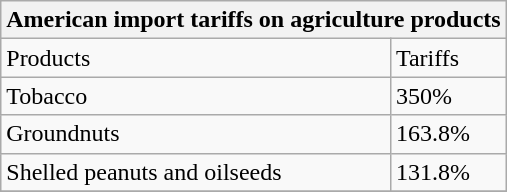<table class="wikitable">
<tr>
<th colspan="4">American import tariffs on agriculture products</th>
</tr>
<tr>
<td>Products</td>
<td>Tariffs</td>
</tr>
<tr>
<td>Tobacco</td>
<td>350%</td>
</tr>
<tr>
<td>Groundnuts</td>
<td>163.8%</td>
</tr>
<tr>
<td>Shelled peanuts and oilseeds</td>
<td>131.8%</td>
</tr>
<tr>
</tr>
</table>
